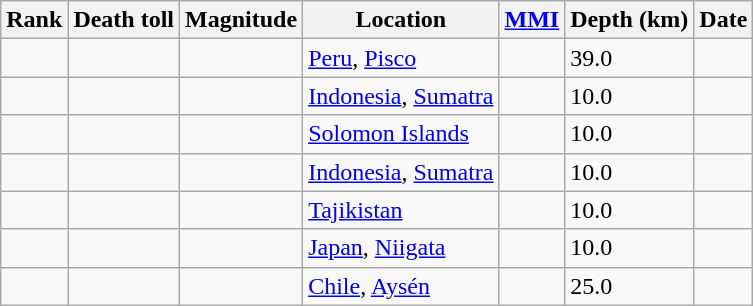<table class="sortable wikitable" style="font-size:100%;">
<tr>
<th>Rank</th>
<th>Death toll</th>
<th>Magnitude</th>
<th>Location</th>
<th><a href='#'>MMI</a></th>
<th>Depth (km)</th>
<th>Date</th>
</tr>
<tr>
<td></td>
<td></td>
<td></td>
<td> <a href='#'>Peru</a>, <a href='#'>Pisco</a></td>
<td></td>
<td>39.0</td>
<td></td>
</tr>
<tr>
<td></td>
<td></td>
<td></td>
<td> <a href='#'>Indonesia</a>, <a href='#'>Sumatra</a></td>
<td></td>
<td>10.0</td>
<td></td>
</tr>
<tr>
<td></td>
<td></td>
<td></td>
<td> <a href='#'>Solomon Islands</a></td>
<td></td>
<td>10.0</td>
<td></td>
</tr>
<tr>
<td></td>
<td></td>
<td></td>
<td> <a href='#'>Indonesia</a>, <a href='#'>Sumatra</a></td>
<td></td>
<td>10.0</td>
<td></td>
</tr>
<tr>
<td></td>
<td></td>
<td></td>
<td> <a href='#'>Tajikistan</a></td>
<td></td>
<td>10.0</td>
<td></td>
</tr>
<tr>
<td></td>
<td></td>
<td></td>
<td> <a href='#'>Japan</a>, <a href='#'>Niigata</a></td>
<td></td>
<td>10.0</td>
<td></td>
</tr>
<tr>
<td></td>
<td></td>
<td></td>
<td> <a href='#'>Chile</a>, <a href='#'>Aysén</a></td>
<td></td>
<td>25.0</td>
<td></td>
</tr>
</table>
